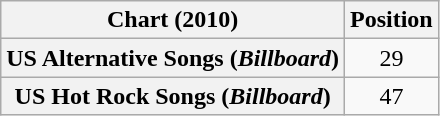<table class="wikitable sortable plainrowheaders" style="text-align:center">
<tr>
<th scope="col">Chart (2010)</th>
<th scope="col">Position</th>
</tr>
<tr>
<th scope="row">US Alternative Songs (<em>Billboard</em>)</th>
<td>29</td>
</tr>
<tr>
<th scope="row">US Hot Rock Songs (<em>Billboard</em>)</th>
<td>47</td>
</tr>
</table>
